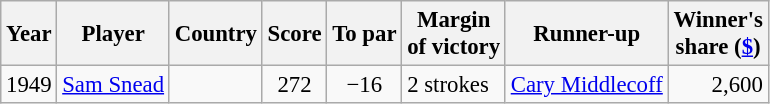<table class="wikitable" style="font-size:95%">
<tr>
<th>Year</th>
<th>Player</th>
<th>Country</th>
<th>Score</th>
<th>To par</th>
<th>Margin<br>of victory</th>
<th>Runner-up</th>
<th>Winner's<br>share (<a href='#'>$</a>)</th>
</tr>
<tr>
<td>1949</td>
<td><a href='#'>Sam Snead</a></td>
<td></td>
<td align=center>272</td>
<td align=center>−16</td>
<td>2 strokes</td>
<td> <a href='#'>Cary Middlecoff</a></td>
<td align=right>2,600</td>
</tr>
</table>
